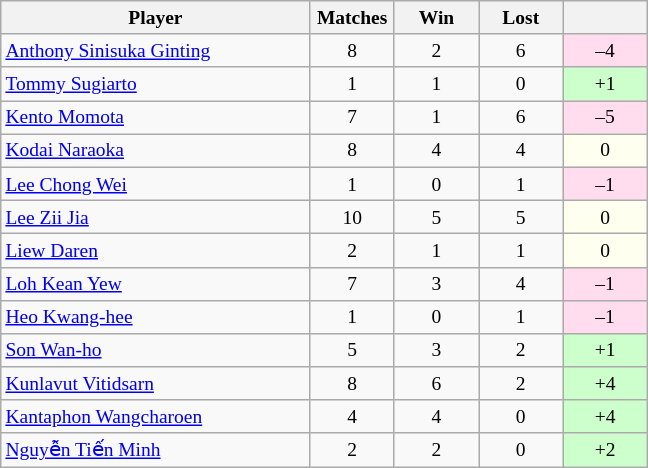<table class=wikitable style="text-align:center; font-size:small">
<tr>
<th width="200">Player</th>
<th width="50">Matches</th>
<th width="50">Win</th>
<th width="50">Lost</th>
<th width="50"></th>
</tr>
<tr>
<td align="left"> <a href='#'>Anthony Sinisuka Ginting</a></td>
<td>8</td>
<td>2</td>
<td>6</td>
<td bgcolor="#ffddee">–4</td>
</tr>
<tr>
<td align="left"> <a href='#'>Tommy Sugiarto</a></td>
<td>1</td>
<td>1</td>
<td>0</td>
<td bgcolor="#ccffcc">+1</td>
</tr>
<tr>
<td align="left"> <a href='#'>Kento Momota</a></td>
<td>7</td>
<td>1</td>
<td>6</td>
<td bgcolor="#ffddee">–5</td>
</tr>
<tr>
<td align="left"> <a href='#'>Kodai Naraoka</a></td>
<td>8</td>
<td>4</td>
<td>4</td>
<td bgcolor="#fffff0">0</td>
</tr>
<tr>
<td align="left"> <a href='#'>Lee Chong Wei</a></td>
<td>1</td>
<td>0</td>
<td>1</td>
<td bgcolor="#ffddee">–1</td>
</tr>
<tr>
<td align="left"> <a href='#'>Lee Zii Jia</a></td>
<td>10</td>
<td>5</td>
<td>5</td>
<td bgcolor="#fffff0">0</td>
</tr>
<tr>
<td align="left"> <a href='#'>Liew Daren</a></td>
<td>2</td>
<td>1</td>
<td>1</td>
<td bgcolor="#fffff0">0</td>
</tr>
<tr>
<td align="left"> <a href='#'>Loh Kean Yew</a></td>
<td>7</td>
<td>3</td>
<td>4</td>
<td bgcolor="#ffddee">–1</td>
</tr>
<tr>
<td align="left"> <a href='#'>Heo Kwang-hee</a></td>
<td>1</td>
<td>0</td>
<td>1</td>
<td bgcolor="#ffddee">–1</td>
</tr>
<tr>
<td align="left"> <a href='#'>Son Wan-ho</a></td>
<td>5</td>
<td>3</td>
<td>2</td>
<td bgcolor="#ccffcc">+1</td>
</tr>
<tr>
<td align="left"> <a href='#'>Kunlavut Vitidsarn</a></td>
<td>8</td>
<td>6</td>
<td>2</td>
<td bgcolor="#ccffcc">+4</td>
</tr>
<tr>
<td align="left"> <a href='#'>Kantaphon Wangcharoen</a></td>
<td>4</td>
<td>4</td>
<td>0</td>
<td bgcolor="#ccffcc">+4</td>
</tr>
<tr>
<td align="left"> <a href='#'>Nguyễn Tiến Minh</a></td>
<td>2</td>
<td>2</td>
<td>0</td>
<td bgcolor="#ccffcc">+2</td>
</tr>
</table>
